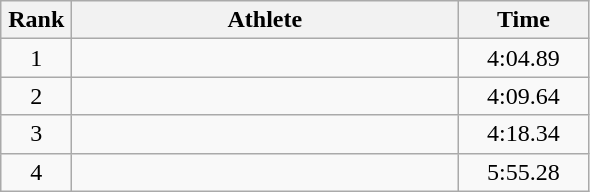<table class=wikitable style="text-align:center">
<tr>
<th width=40>Rank</th>
<th width=250>Athlete</th>
<th width=80>Time</th>
</tr>
<tr>
<td>1</td>
<td align=left></td>
<td>4:04.89</td>
</tr>
<tr>
<td>2</td>
<td align=left></td>
<td>4:09.64</td>
</tr>
<tr>
<td>3</td>
<td align=left></td>
<td>4:18.34</td>
</tr>
<tr>
<td>4</td>
<td align=left></td>
<td>5:55.28</td>
</tr>
</table>
